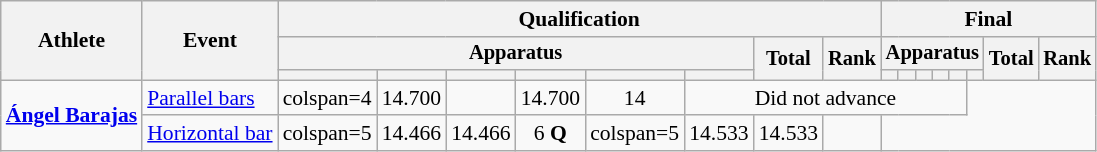<table class="wikitable" style="font-size:90%">
<tr>
<th rowspan=3>Athlete</th>
<th rowspan=3>Event</th>
<th colspan =8>Qualification</th>
<th colspan =8>Final</th>
</tr>
<tr style="font-size:95%">
<th colspan=6>Apparatus</th>
<th rowspan=2>Total</th>
<th rowspan=2>Rank</th>
<th colspan=6>Apparatus</th>
<th rowspan=2>Total</th>
<th rowspan=2>Rank</th>
</tr>
<tr style="font-size:95%">
<th></th>
<th></th>
<th></th>
<th></th>
<th></th>
<th></th>
<th></th>
<th></th>
<th></th>
<th></th>
<th></th>
<th></th>
</tr>
<tr align=center>
<td align=left rowspan=2><strong><a href='#'>Ángel Barajas</a></strong></td>
<td align=left><a href='#'>Parallel bars</a></td>
<td>colspan=4 </td>
<td>14.700</td>
<td></td>
<td>14.700</td>
<td>14</td>
<td colspan=8>Did not advance</td>
</tr>
<tr align=center>
<td align=left><a href='#'>Horizontal bar</a></td>
<td>colspan=5 </td>
<td>14.466</td>
<td>14.466</td>
<td>6 <strong>Q</strong></td>
<td>colspan=5 </td>
<td>14.533</td>
<td>14.533</td>
<td></td>
</tr>
</table>
